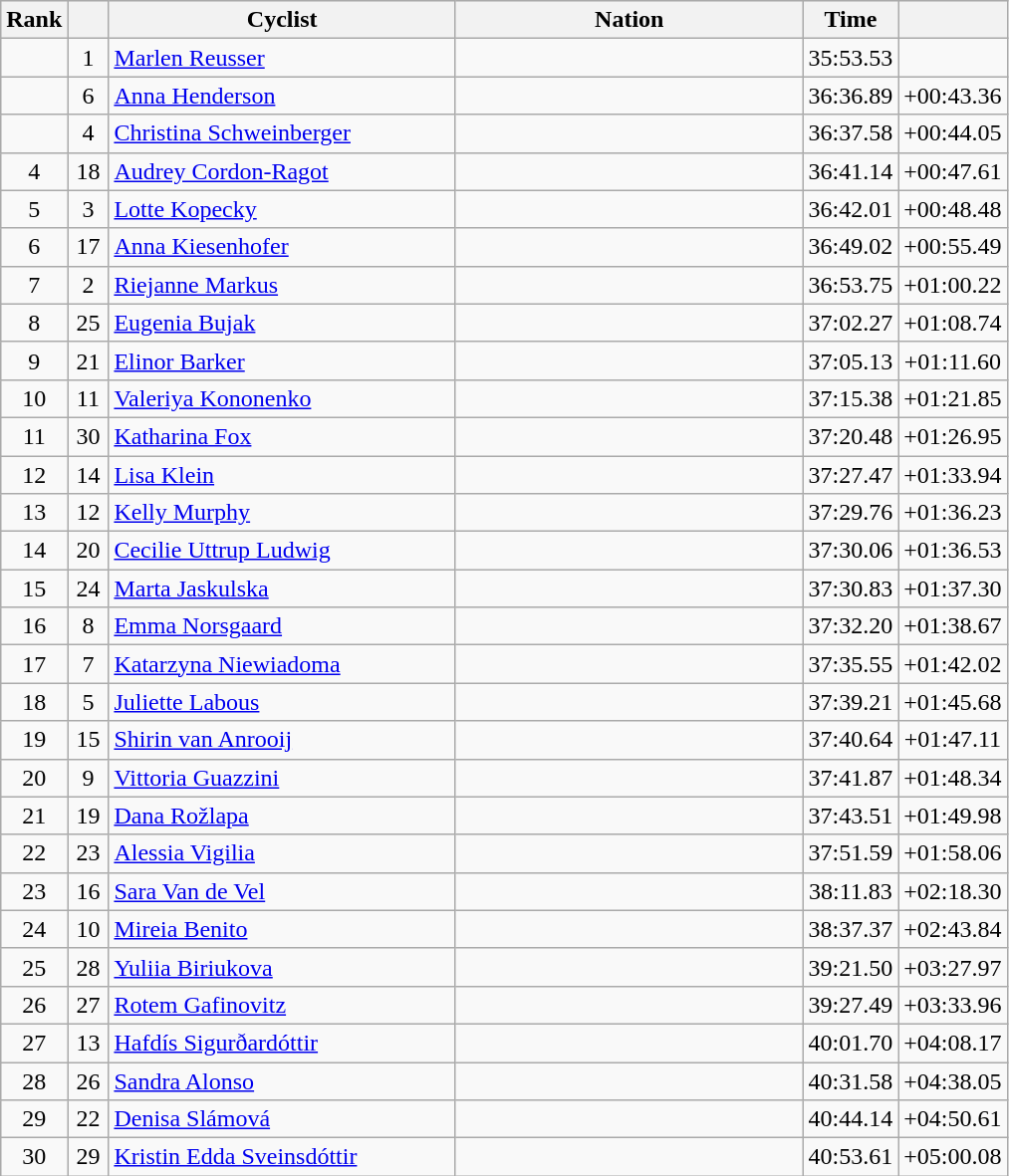<table class="wikitable sortable" style="text-align:center">
<tr style="background:#efefef;">
<th width="30">Rank</th>
<th width="20"></th>
<th width="225">Cyclist</th>
<th width="225">Nation</th>
<th width="55">Time</th>
<th width="55"></th>
</tr>
<tr>
<td></td>
<td>1</td>
<td align="left"><a href='#'>Marlen Reusser</a></td>
<td align="left"></td>
<td>35:53.53</td>
<td></td>
</tr>
<tr>
<td></td>
<td>6</td>
<td align="left"><a href='#'>Anna Henderson</a></td>
<td align="left"></td>
<td>36:36.89</td>
<td>+00:43.36</td>
</tr>
<tr>
<td></td>
<td>4</td>
<td align="left"><a href='#'>Christina Schweinberger</a></td>
<td align="left"></td>
<td>36:37.58</td>
<td>+00:44.05</td>
</tr>
<tr>
<td>4</td>
<td>18</td>
<td align="left"><a href='#'>Audrey Cordon-Ragot</a></td>
<td align="left"></td>
<td>36:41.14</td>
<td>+00:47.61</td>
</tr>
<tr>
<td>5</td>
<td>3</td>
<td align="left"><a href='#'>Lotte Kopecky</a></td>
<td align="left"></td>
<td>36:42.01</td>
<td>+00:48.48</td>
</tr>
<tr>
<td>6</td>
<td>17</td>
<td align="left"><a href='#'>Anna Kiesenhofer</a></td>
<td align="left"></td>
<td>36:49.02</td>
<td>+00:55.49</td>
</tr>
<tr>
<td>7</td>
<td>2</td>
<td align="left"><a href='#'>Riejanne Markus</a></td>
<td align="left"></td>
<td>36:53.75</td>
<td>+01:00.22</td>
</tr>
<tr>
<td>8</td>
<td>25</td>
<td align="left"><a href='#'>Eugenia Bujak</a></td>
<td align="left"></td>
<td>37:02.27</td>
<td>+01:08.74</td>
</tr>
<tr>
<td>9</td>
<td>21</td>
<td align="left"><a href='#'>Elinor Barker</a></td>
<td align="left"></td>
<td>37:05.13</td>
<td>+01:11.60</td>
</tr>
<tr>
<td>10</td>
<td>11</td>
<td align="left"><a href='#'>Valeriya Kononenko</a></td>
<td align="left"></td>
<td>37:15.38</td>
<td>+01:21.85</td>
</tr>
<tr>
<td>11</td>
<td>30</td>
<td align="left"><a href='#'>Katharina Fox</a></td>
<td align="left"></td>
<td>37:20.48</td>
<td>+01:26.95</td>
</tr>
<tr>
<td>12</td>
<td>14</td>
<td align="left"><a href='#'>Lisa Klein</a></td>
<td align="left"></td>
<td>37:27.47</td>
<td>+01:33.94</td>
</tr>
<tr>
<td>13</td>
<td>12</td>
<td align="left"><a href='#'>Kelly Murphy</a></td>
<td align="left"></td>
<td>37:29.76</td>
<td>+01:36.23</td>
</tr>
<tr>
<td>14</td>
<td>20</td>
<td align="left"><a href='#'>Cecilie Uttrup Ludwig</a></td>
<td align="left"></td>
<td>37:30.06</td>
<td>+01:36.53</td>
</tr>
<tr>
<td>15</td>
<td>24</td>
<td align="left"><a href='#'>Marta Jaskulska</a></td>
<td align="left"></td>
<td>37:30.83</td>
<td>+01:37.30</td>
</tr>
<tr>
<td>16</td>
<td>8</td>
<td align="left"><a href='#'>Emma Norsgaard</a></td>
<td align="left"></td>
<td>37:32.20</td>
<td>+01:38.67</td>
</tr>
<tr>
<td>17</td>
<td>7</td>
<td align="left"><a href='#'>Katarzyna Niewiadoma</a></td>
<td align="left"></td>
<td>37:35.55</td>
<td>+01:42.02</td>
</tr>
<tr>
<td>18</td>
<td>5</td>
<td align="left"><a href='#'>Juliette Labous</a></td>
<td align="left"></td>
<td>37:39.21</td>
<td>+01:45.68</td>
</tr>
<tr>
<td>19</td>
<td>15</td>
<td align="left"><a href='#'>Shirin van Anrooij</a></td>
<td align="left"></td>
<td>37:40.64</td>
<td>+01:47.11</td>
</tr>
<tr>
<td>20</td>
<td>9</td>
<td align="left"><a href='#'>Vittoria Guazzini</a></td>
<td align="left"></td>
<td>37:41.87</td>
<td>+01:48.34</td>
</tr>
<tr>
<td>21</td>
<td>19</td>
<td align="left"><a href='#'>Dana Rožlapa</a></td>
<td align="left"></td>
<td>37:43.51</td>
<td>+01:49.98</td>
</tr>
<tr>
<td>22</td>
<td>23</td>
<td align="left"><a href='#'>Alessia Vigilia</a></td>
<td align="left"></td>
<td>37:51.59</td>
<td>+01:58.06</td>
</tr>
<tr>
<td>23</td>
<td>16</td>
<td align="left"><a href='#'>Sara Van de Vel</a></td>
<td align="left"></td>
<td>38:11.83</td>
<td>+02:18.30</td>
</tr>
<tr>
<td>24</td>
<td>10</td>
<td align="left"><a href='#'>Mireia Benito</a></td>
<td align="left"></td>
<td>38:37.37</td>
<td>+02:43.84</td>
</tr>
<tr>
<td>25</td>
<td>28</td>
<td align="left"><a href='#'>Yuliia Biriukova</a></td>
<td align="left"></td>
<td>39:21.50</td>
<td>+03:27.97</td>
</tr>
<tr>
<td>26</td>
<td>27</td>
<td align="left"><a href='#'>Rotem Gafinovitz</a></td>
<td align="left"></td>
<td>39:27.49</td>
<td>+03:33.96</td>
</tr>
<tr>
<td>27</td>
<td>13</td>
<td align="left"><a href='#'>Hafdís Sigurðardóttir</a></td>
<td align="left"></td>
<td>40:01.70</td>
<td>+04:08.17</td>
</tr>
<tr>
<td>28</td>
<td>26</td>
<td align="left"><a href='#'>Sandra Alonso</a></td>
<td align="left"></td>
<td>40:31.58</td>
<td>+04:38.05</td>
</tr>
<tr>
<td>29</td>
<td>22</td>
<td align="left"><a href='#'>Denisa Slámová</a></td>
<td align="left"></td>
<td>40:44.14</td>
<td>+04:50.61</td>
</tr>
<tr>
<td>30</td>
<td>29</td>
<td align="left"><a href='#'>Kristin Edda Sveinsdóttir</a></td>
<td align="left"></td>
<td>40:53.61</td>
<td>+05:00.08</td>
</tr>
</table>
